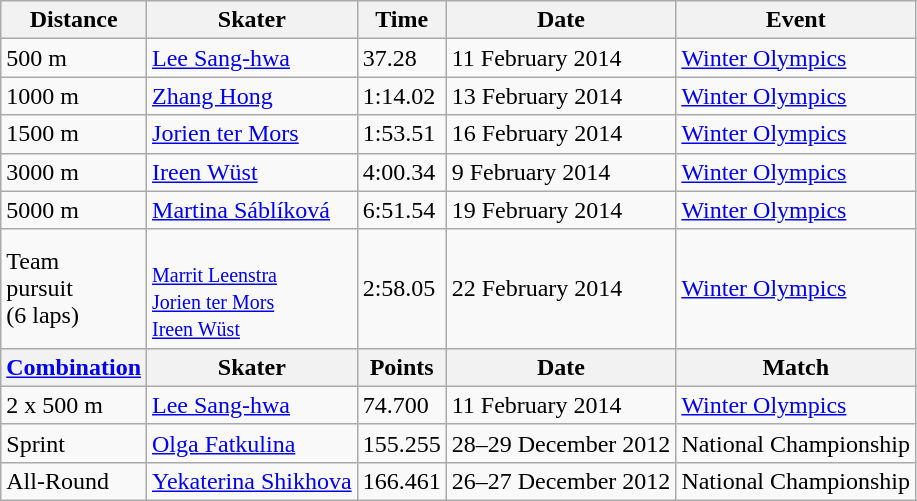<table class="wikitable">
<tr>
<th>Distance</th>
<th>Skater</th>
<th>Time</th>
<th>Date</th>
<th>Event</th>
</tr>
<tr>
<td>500 m</td>
<td> <a href='#'>Lee Sang-hwa</a></td>
<td>37.28</td>
<td>11 February 2014</td>
<td><a href='#'>Winter Olympics</a></td>
</tr>
<tr>
<td>1000 m</td>
<td> <a href='#'>Zhang Hong</a></td>
<td>1:14.02</td>
<td>13 February 2014</td>
<td><a href='#'>Winter Olympics</a></td>
</tr>
<tr>
<td>1500 m</td>
<td> <a href='#'>Jorien ter Mors</a></td>
<td>1:53.51</td>
<td>16 February 2014</td>
<td><a href='#'>Winter Olympics</a></td>
</tr>
<tr>
<td>3000 m</td>
<td> <a href='#'>Ireen Wüst</a></td>
<td>4:00.34</td>
<td>9 February 2014</td>
<td><a href='#'>Winter Olympics</a></td>
</tr>
<tr>
<td>5000 m</td>
<td> <a href='#'>Martina Sáblíková</a></td>
<td>6:51.54</td>
<td>19 February 2014</td>
<td><a href='#'>Winter Olympics</a></td>
</tr>
<tr>
<td>Team<br>pursuit<br>(6 laps)</td>
<td><br><small><a href='#'>Marrit Leenstra</a><br><a href='#'>Jorien ter Mors</a><br><a href='#'>Ireen Wüst</a></small></td>
<td>2:58.05</td>
<td>22 February 2014</td>
<td><a href='#'>Winter Olympics</a></td>
</tr>
<tr>
<th><a href='#'>Combination</a></th>
<th>Skater</th>
<th>Points</th>
<th>Date</th>
<th>Match</th>
</tr>
<tr>
<td>2 x 500 m</td>
<td> <a href='#'>Lee Sang-hwa</a></td>
<td>74.700</td>
<td>11 February 2014</td>
<td><a href='#'>Winter Olympics</a></td>
</tr>
<tr>
<td>Sprint</td>
<td> <a href='#'>Olga Fatkulina</a></td>
<td>155.255</td>
<td>28–29 December 2012</td>
<td>National Championship</td>
</tr>
<tr>
<td>All-Round</td>
<td> <a href='#'>Yekaterina Shikhova</a></td>
<td>166.461</td>
<td>26–27 December 2012</td>
<td>National Championship</td>
</tr>
</table>
